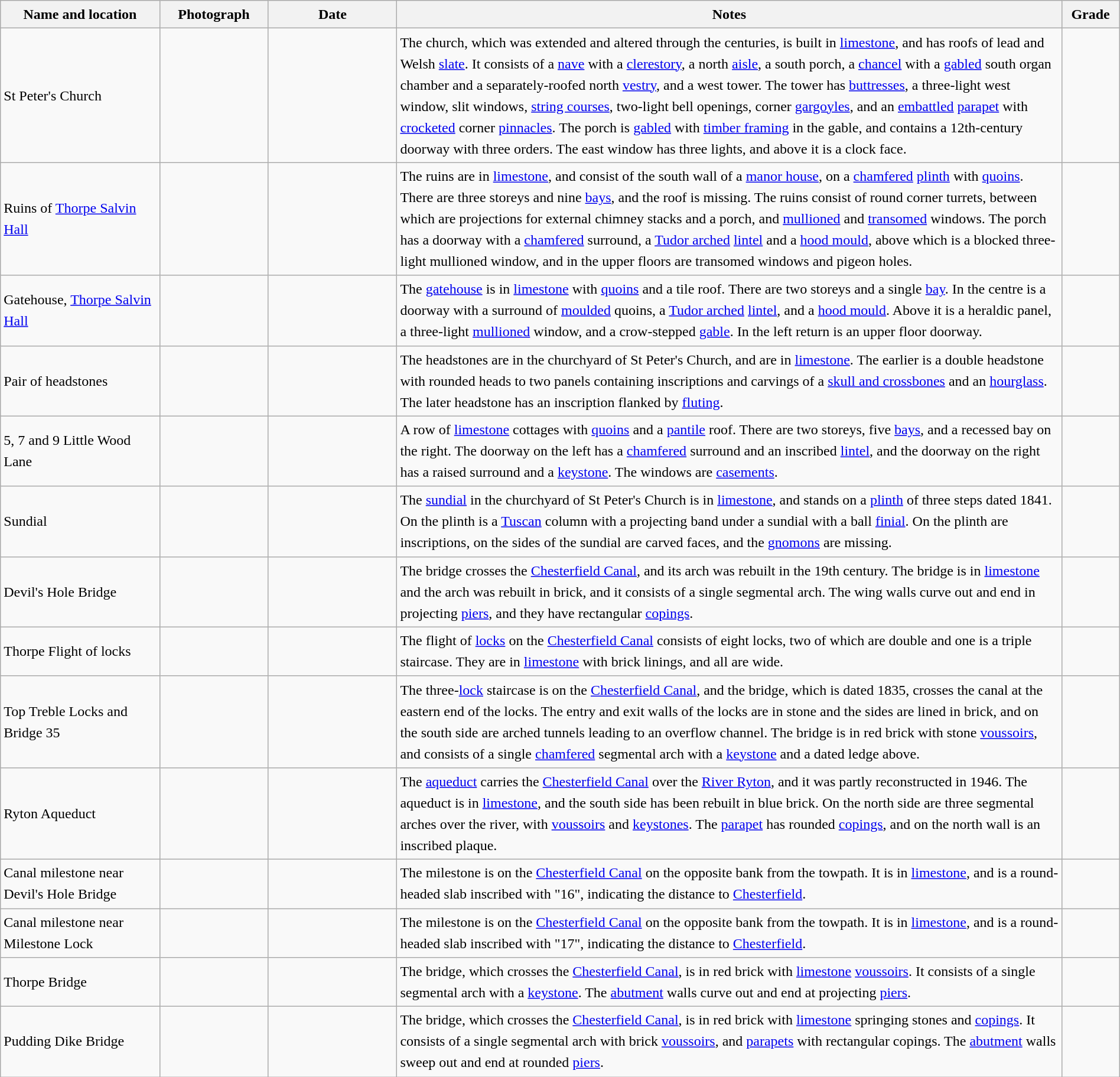<table class="wikitable sortable plainrowheaders" style="width:100%; border:0; text-align:left; line-height:150%;">
<tr>
<th scope="col"  style="width:150px">Name and location</th>
<th scope="col"  style="width:100px" class="unsortable">Photograph</th>
<th scope="col"  style="width:120px">Date</th>
<th scope="col"  style="width:650px" class="unsortable">Notes</th>
<th scope="col"  style="width:50px">Grade</th>
</tr>
<tr>
<td>St Peter's Church<br><small></small></td>
<td></td>
<td align="center"></td>
<td>The church, which was extended and altered through the centuries, is built in <a href='#'>limestone</a>, and has roofs of lead and Welsh <a href='#'>slate</a>.  It consists of a <a href='#'>nave</a> with a <a href='#'>clerestory</a>, a north <a href='#'>aisle</a>, a south porch, a <a href='#'>chancel</a> with a <a href='#'>gabled</a> south organ chamber and a separately-roofed north <a href='#'>vestry</a>, and a west tower.  The tower has <a href='#'>buttresses</a>, a three-light west window, slit windows, <a href='#'>string courses</a>, two-light bell openings, corner <a href='#'>gargoyles</a>, and an <a href='#'>embattled</a> <a href='#'>parapet</a> with <a href='#'>crocketed</a> corner <a href='#'>pinnacles</a>.  The porch is <a href='#'>gabled</a> with <a href='#'>timber framing</a> in the gable, and contains a 12th-century doorway with three orders.  The east window has three lights, and above it is a clock face.</td>
<td align="center" ></td>
</tr>
<tr>
<td>Ruins of <a href='#'>Thorpe Salvin Hall</a><br><small></small></td>
<td></td>
<td align="center"></td>
<td>The ruins are in <a href='#'>limestone</a>, and consist of the south wall of a <a href='#'>manor house</a>, on a <a href='#'>chamfered</a> <a href='#'>plinth</a> with <a href='#'>quoins</a>.  There are three storeys and nine <a href='#'>bays</a>, and the roof is missing.  The ruins consist of round corner turrets, between which are projections for external chimney stacks and a porch, and <a href='#'>mullioned</a> and <a href='#'>transomed</a> windows.  The porch has a doorway with a <a href='#'>chamfered</a> surround, a <a href='#'>Tudor arched</a> <a href='#'>lintel</a> and a <a href='#'>hood mould</a>, above which is a blocked three-light mullioned window, and in the upper floors are transomed windows and pigeon holes.</td>
<td align="center" ></td>
</tr>
<tr>
<td>Gatehouse, <a href='#'>Thorpe Salvin Hall</a><br><small></small></td>
<td></td>
<td align="center"></td>
<td>The <a href='#'>gatehouse</a> is in <a href='#'>limestone</a> with <a href='#'>quoins</a> and a tile roof.  There are two storeys and a single <a href='#'>bay</a>.  In the centre is a doorway with a surround of <a href='#'>moulded</a> quoins, a <a href='#'>Tudor arched</a> <a href='#'>lintel</a>, and a <a href='#'>hood mould</a>.  Above it is a heraldic panel, a three-light <a href='#'>mullioned</a> window, and a crow-stepped <a href='#'>gable</a>.  In the left return is an upper floor doorway.</td>
<td align="center" ></td>
</tr>
<tr>
<td>Pair of headstones<br><small></small></td>
<td></td>
<td align="center"></td>
<td>The headstones are in the churchyard of St Peter's Church, and are in <a href='#'>limestone</a>.  The earlier is a double headstone with rounded heads to two panels containing inscriptions and carvings of a <a href='#'>skull and crossbones</a> and an <a href='#'>hourglass</a>.  The later headstone has an inscription flanked by <a href='#'>fluting</a>.</td>
<td align="center" ></td>
</tr>
<tr>
<td>5, 7 and 9 Little Wood Lane<br><small></small></td>
<td></td>
<td align="center"></td>
<td>A row of <a href='#'>limestone</a> cottages with <a href='#'>quoins</a> and a <a href='#'>pantile</a> roof.  There are two storeys, five <a href='#'>bays</a>, and a recessed bay on the right.  The doorway on the left has a <a href='#'>chamfered</a> surround and an inscribed <a href='#'>lintel</a>, and the doorway on the right has a raised surround and a <a href='#'>keystone</a>.  The windows are <a href='#'>casements</a>.</td>
<td align="center" ></td>
</tr>
<tr>
<td>Sundial<br><small></small></td>
<td></td>
<td align="center"></td>
<td>The <a href='#'>sundial</a> in the churchyard of St Peter's Church is in <a href='#'>limestone</a>, and stands on a <a href='#'>plinth</a> of three steps dated 1841.  On the plinth is a <a href='#'>Tuscan</a> column with a projecting band under a sundial with a ball <a href='#'>finial</a>.  On the plinth are inscriptions, on the sides of the sundial are carved faces, and the <a href='#'>gnomons</a> are missing.</td>
<td align="center" ></td>
</tr>
<tr>
<td>Devil's Hole Bridge<br><small></small></td>
<td></td>
<td align="center"></td>
<td>The bridge crosses the <a href='#'>Chesterfield Canal</a>, and its arch was rebuilt in the 19th century.  The bridge is in <a href='#'>limestone</a> and the arch was rebuilt in brick, and it consists of a single segmental arch.  The wing walls curve out and end in projecting <a href='#'>piers</a>, and they have rectangular <a href='#'>copings</a>.</td>
<td align="center" ></td>
</tr>
<tr>
<td>Thorpe Flight of locks<br><small></small></td>
<td></td>
<td align="center"></td>
<td>The flight of <a href='#'>locks</a> on the <a href='#'>Chesterfield Canal</a> consists of eight locks, two of which are double and one is a triple staircase.  They are in <a href='#'>limestone</a> with brick linings, and all are  wide.</td>
<td align="center" ></td>
</tr>
<tr>
<td>Top Treble Locks and Bridge 35<br><small></small></td>
<td></td>
<td align="center"></td>
<td>The three-<a href='#'>lock</a> staircase is on the <a href='#'>Chesterfield Canal</a>, and the bridge, which is dated 1835, crosses the canal at the eastern end of the locks.  The entry and exit walls of the locks are in stone and the sides are lined in brick, and on the south side are arched tunnels leading to an overflow channel.  The bridge is in red brick with stone <a href='#'>voussoirs</a>, and consists of a single <a href='#'>chamfered</a> segmental arch with a <a href='#'>keystone</a> and a dated ledge above.</td>
<td align="center" ></td>
</tr>
<tr>
<td>Ryton Aqueduct<br><small></small></td>
<td></td>
<td align="center"></td>
<td>The <a href='#'>aqueduct</a> carries the <a href='#'>Chesterfield Canal</a> over the <a href='#'>River Ryton</a>, and it was partly reconstructed in 1946.  The aqueduct is in <a href='#'>limestone</a>, and the south side has been rebuilt in blue brick.  On the north side are three segmental arches over the river, with <a href='#'>voussoirs</a> and <a href='#'>keystones</a>.  The <a href='#'>parapet</a> has rounded <a href='#'>copings</a>, and on the north wall is an inscribed plaque.</td>
<td align="center" ></td>
</tr>
<tr>
<td>Canal milestone near Devil's Hole Bridge<br><small></small></td>
<td></td>
<td align="center"></td>
<td>The milestone is on the <a href='#'>Chesterfield Canal</a> on the opposite bank from the towpath.  It is in <a href='#'>limestone</a>, and is a round-headed slab inscribed with "16", indicating the distance to <a href='#'>Chesterfield</a>.</td>
<td align="center" ></td>
</tr>
<tr>
<td>Canal milestone near Milestone Lock<br><small></small></td>
<td></td>
<td align="center"></td>
<td>The milestone is on the <a href='#'>Chesterfield Canal</a> on the opposite bank from the towpath.  It is in <a href='#'>limestone</a>, and is a round-headed slab inscribed with "17", indicating the distance to <a href='#'>Chesterfield</a>.</td>
<td align="center" ></td>
</tr>
<tr>
<td>Thorpe Bridge<br><small></small></td>
<td></td>
<td align="center"></td>
<td>The bridge, which crosses the <a href='#'>Chesterfield Canal</a>, is in red brick with <a href='#'>limestone</a> <a href='#'>voussoirs</a>.  It consists of a single segmental arch with a <a href='#'>keystone</a>.  The <a href='#'>abutment</a> walls curve out and end at projecting <a href='#'>piers</a>.</td>
<td align="center" ></td>
</tr>
<tr>
<td>Pudding Dike Bridge<br><small></small></td>
<td></td>
<td align="center"></td>
<td>The bridge, which crosses the <a href='#'>Chesterfield Canal</a>, is in red brick with <a href='#'>limestone</a> springing stones and <a href='#'>copings</a>.  It consists of a single segmental arch with brick <a href='#'>voussoirs</a>, and <a href='#'>parapets</a> with rectangular copings.  The <a href='#'>abutment</a> walls sweep out and end at rounded <a href='#'>piers</a>.</td>
<td align="center" ></td>
</tr>
<tr>
</tr>
</table>
